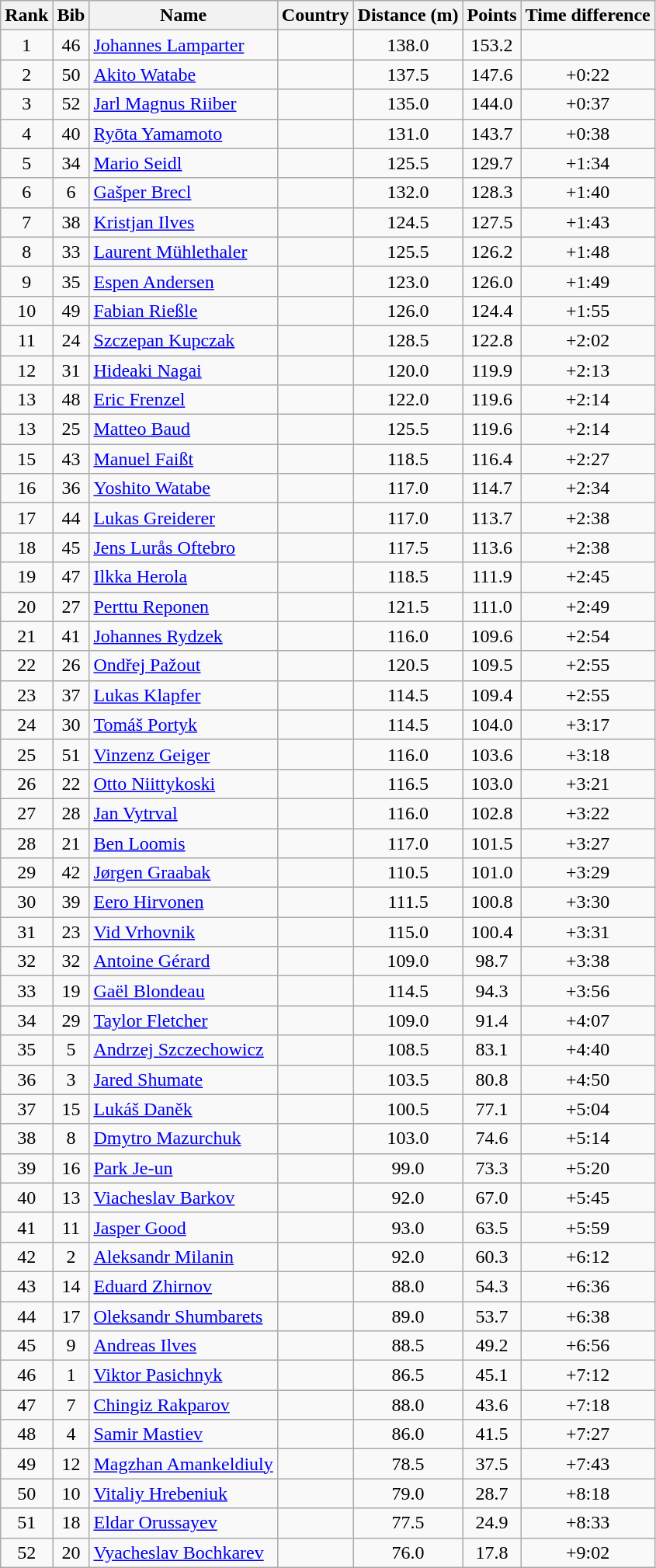<table class="wikitable sortable" style="text-align:center">
<tr>
<th>Rank</th>
<th>Bib</th>
<th>Name</th>
<th>Country</th>
<th>Distance (m)</th>
<th>Points</th>
<th>Time difference</th>
</tr>
<tr>
<td>1</td>
<td>46</td>
<td align=left><a href='#'>Johannes Lamparter</a></td>
<td align=left></td>
<td>138.0</td>
<td>153.2</td>
<td></td>
</tr>
<tr>
<td>2</td>
<td>50</td>
<td align=left><a href='#'>Akito Watabe</a></td>
<td align=left></td>
<td>137.5</td>
<td>147.6</td>
<td>+0:22</td>
</tr>
<tr>
<td>3</td>
<td>52</td>
<td align=left><a href='#'>Jarl Magnus Riiber</a></td>
<td align=left></td>
<td>135.0</td>
<td>144.0</td>
<td>+0:37</td>
</tr>
<tr>
<td>4</td>
<td>40</td>
<td align=left><a href='#'>Ryōta Yamamoto</a></td>
<td align=left></td>
<td>131.0</td>
<td>143.7</td>
<td>+0:38</td>
</tr>
<tr>
<td>5</td>
<td>34</td>
<td align=left><a href='#'>Mario Seidl</a></td>
<td align=left></td>
<td>125.5</td>
<td>129.7</td>
<td>+1:34</td>
</tr>
<tr>
<td>6</td>
<td>6</td>
<td align=left><a href='#'>Gašper Brecl</a></td>
<td align=left></td>
<td>132.0</td>
<td>128.3</td>
<td>+1:40</td>
</tr>
<tr>
<td>7</td>
<td>38</td>
<td align=left><a href='#'>Kristjan Ilves</a></td>
<td align=left></td>
<td>124.5</td>
<td>127.5</td>
<td>+1:43</td>
</tr>
<tr>
<td>8</td>
<td>33</td>
<td align=left><a href='#'>Laurent Mühlethaler</a></td>
<td align=left></td>
<td>125.5</td>
<td>126.2</td>
<td>+1:48</td>
</tr>
<tr>
<td>9</td>
<td>35</td>
<td align=left><a href='#'>Espen Andersen</a></td>
<td align=left></td>
<td>123.0</td>
<td>126.0</td>
<td>+1:49</td>
</tr>
<tr>
<td>10</td>
<td>49</td>
<td align=left><a href='#'>Fabian Rießle</a></td>
<td align=left></td>
<td>126.0</td>
<td>124.4</td>
<td>+1:55</td>
</tr>
<tr>
<td>11</td>
<td>24</td>
<td align=left><a href='#'>Szczepan Kupczak</a></td>
<td align=left></td>
<td>128.5</td>
<td>122.8</td>
<td>+2:02</td>
</tr>
<tr>
<td>12</td>
<td>31</td>
<td align=left><a href='#'>Hideaki Nagai</a></td>
<td align=left></td>
<td>120.0</td>
<td>119.9</td>
<td>+2:13</td>
</tr>
<tr>
<td>13</td>
<td>48</td>
<td align=left><a href='#'>Eric Frenzel</a></td>
<td align=left></td>
<td>122.0</td>
<td>119.6</td>
<td>+2:14</td>
</tr>
<tr>
<td>13</td>
<td>25</td>
<td align=left><a href='#'>Matteo Baud</a></td>
<td align=left></td>
<td>125.5</td>
<td>119.6</td>
<td>+2:14</td>
</tr>
<tr>
<td>15</td>
<td>43</td>
<td align=left><a href='#'>Manuel Faißt</a></td>
<td align=left></td>
<td>118.5</td>
<td>116.4</td>
<td>+2:27</td>
</tr>
<tr>
<td>16</td>
<td>36</td>
<td align=left><a href='#'>Yoshito Watabe</a></td>
<td align=left></td>
<td>117.0</td>
<td>114.7</td>
<td>+2:34</td>
</tr>
<tr>
<td>17</td>
<td>44</td>
<td align=left><a href='#'>Lukas Greiderer</a></td>
<td align=left></td>
<td>117.0</td>
<td>113.7</td>
<td>+2:38</td>
</tr>
<tr>
<td>18</td>
<td>45</td>
<td align=left><a href='#'>Jens Lurås Oftebro</a></td>
<td align=left></td>
<td>117.5</td>
<td>113.6</td>
<td>+2:38</td>
</tr>
<tr>
<td>19</td>
<td>47</td>
<td align=left><a href='#'>Ilkka Herola</a></td>
<td align=left></td>
<td>118.5</td>
<td>111.9</td>
<td>+2:45</td>
</tr>
<tr>
<td>20</td>
<td>27</td>
<td align=left><a href='#'>Perttu Reponen</a></td>
<td align=left></td>
<td>121.5</td>
<td>111.0</td>
<td>+2:49</td>
</tr>
<tr>
<td>21</td>
<td>41</td>
<td align=left><a href='#'>Johannes Rydzek</a></td>
<td align=left></td>
<td>116.0</td>
<td>109.6</td>
<td>+2:54</td>
</tr>
<tr>
<td>22</td>
<td>26</td>
<td align=left><a href='#'>Ondřej Pažout</a></td>
<td align=left></td>
<td>120.5</td>
<td>109.5</td>
<td>+2:55</td>
</tr>
<tr>
<td>23</td>
<td>37</td>
<td align=left><a href='#'>Lukas Klapfer</a></td>
<td align=left></td>
<td>114.5</td>
<td>109.4</td>
<td>+2:55</td>
</tr>
<tr>
<td>24</td>
<td>30</td>
<td align=left><a href='#'>Tomáš Portyk</a></td>
<td align=left></td>
<td>114.5</td>
<td>104.0</td>
<td>+3:17</td>
</tr>
<tr>
<td>25</td>
<td>51</td>
<td align=left><a href='#'>Vinzenz Geiger</a></td>
<td align=left></td>
<td>116.0</td>
<td>103.6</td>
<td>+3:18</td>
</tr>
<tr>
<td>26</td>
<td>22</td>
<td align=left><a href='#'>Otto Niittykoski</a></td>
<td align=left></td>
<td>116.5</td>
<td>103.0</td>
<td>+3:21</td>
</tr>
<tr>
<td>27</td>
<td>28</td>
<td align=left><a href='#'>Jan Vytrval</a></td>
<td align=left></td>
<td>116.0</td>
<td>102.8</td>
<td>+3:22</td>
</tr>
<tr>
<td>28</td>
<td>21</td>
<td align=left><a href='#'>Ben Loomis</a></td>
<td align=left></td>
<td>117.0</td>
<td>101.5</td>
<td>+3:27</td>
</tr>
<tr>
<td>29</td>
<td>42</td>
<td align=left><a href='#'>Jørgen Graabak</a></td>
<td align=left></td>
<td>110.5</td>
<td>101.0</td>
<td>+3:29</td>
</tr>
<tr>
<td>30</td>
<td>39</td>
<td align=left><a href='#'>Eero Hirvonen</a></td>
<td align=left></td>
<td>111.5</td>
<td>100.8</td>
<td>+3:30</td>
</tr>
<tr>
<td>31</td>
<td>23</td>
<td align=left><a href='#'>Vid Vrhovnik</a></td>
<td align=left></td>
<td>115.0</td>
<td>100.4</td>
<td>+3:31</td>
</tr>
<tr>
<td>32</td>
<td>32</td>
<td align=left><a href='#'>Antoine Gérard</a></td>
<td align=left></td>
<td>109.0</td>
<td>98.7</td>
<td>+3:38</td>
</tr>
<tr>
<td>33</td>
<td>19</td>
<td align=left><a href='#'>Gaël Blondeau</a></td>
<td align=left></td>
<td>114.5</td>
<td>94.3</td>
<td>+3:56</td>
</tr>
<tr>
<td>34</td>
<td>29</td>
<td align=left><a href='#'>Taylor Fletcher</a></td>
<td align=left></td>
<td>109.0</td>
<td>91.4</td>
<td>+4:07</td>
</tr>
<tr>
<td>35</td>
<td>5</td>
<td align=left><a href='#'>Andrzej Szczechowicz</a></td>
<td align=left></td>
<td>108.5</td>
<td>83.1</td>
<td>+4:40</td>
</tr>
<tr>
<td>36</td>
<td>3</td>
<td align=left><a href='#'>Jared Shumate</a></td>
<td align=left></td>
<td>103.5</td>
<td>80.8</td>
<td>+4:50</td>
</tr>
<tr>
<td>37</td>
<td>15</td>
<td align=left><a href='#'>Lukáš Daněk</a></td>
<td align=left></td>
<td>100.5</td>
<td>77.1</td>
<td>+5:04</td>
</tr>
<tr>
<td>38</td>
<td>8</td>
<td align=left><a href='#'>Dmytro Mazurchuk</a></td>
<td align=left></td>
<td>103.0</td>
<td>74.6</td>
<td>+5:14</td>
</tr>
<tr>
<td>39</td>
<td>16</td>
<td align=left><a href='#'>Park Je-un</a></td>
<td align=left></td>
<td>99.0</td>
<td>73.3</td>
<td>+5:20</td>
</tr>
<tr>
<td>40</td>
<td>13</td>
<td align=left><a href='#'>Viacheslav Barkov</a></td>
<td align=left></td>
<td>92.0</td>
<td>67.0</td>
<td>+5:45</td>
</tr>
<tr>
<td>41</td>
<td>11</td>
<td align=left><a href='#'>Jasper Good</a></td>
<td align=left></td>
<td>93.0</td>
<td>63.5</td>
<td>+5:59</td>
</tr>
<tr>
<td>42</td>
<td>2</td>
<td align=left><a href='#'>Aleksandr Milanin</a></td>
<td align=left></td>
<td>92.0</td>
<td>60.3</td>
<td>+6:12</td>
</tr>
<tr>
<td>43</td>
<td>14</td>
<td align=left><a href='#'>Eduard Zhirnov</a></td>
<td align=left></td>
<td>88.0</td>
<td>54.3</td>
<td>+6:36</td>
</tr>
<tr>
<td>44</td>
<td>17</td>
<td align=left><a href='#'>Oleksandr Shumbarets</a></td>
<td align=left></td>
<td>89.0</td>
<td>53.7</td>
<td>+6:38</td>
</tr>
<tr>
<td>45</td>
<td>9</td>
<td align=left><a href='#'>Andreas Ilves</a></td>
<td align=left></td>
<td>88.5</td>
<td>49.2</td>
<td>+6:56</td>
</tr>
<tr>
<td>46</td>
<td>1</td>
<td align=left><a href='#'>Viktor Pasichnyk</a></td>
<td align=left></td>
<td>86.5</td>
<td>45.1</td>
<td>+7:12</td>
</tr>
<tr>
<td>47</td>
<td>7</td>
<td align=left><a href='#'>Chingiz Rakparov</a></td>
<td align=left></td>
<td>88.0</td>
<td>43.6</td>
<td>+7:18</td>
</tr>
<tr>
<td>48</td>
<td>4</td>
<td align=left><a href='#'>Samir Mastiev</a></td>
<td align=left></td>
<td>86.0</td>
<td>41.5</td>
<td>+7:27</td>
</tr>
<tr>
<td>49</td>
<td>12</td>
<td align=left><a href='#'>Magzhan Amankeldiuly</a></td>
<td align=left></td>
<td>78.5</td>
<td>37.5</td>
<td>+7:43</td>
</tr>
<tr>
<td>50</td>
<td>10</td>
<td align=left><a href='#'>Vitaliy Hrebeniuk</a></td>
<td align=left></td>
<td>79.0</td>
<td>28.7</td>
<td>+8:18</td>
</tr>
<tr>
<td>51</td>
<td>18</td>
<td align=left><a href='#'>Eldar Orussayev</a></td>
<td align=left></td>
<td>77.5</td>
<td>24.9</td>
<td>+8:33</td>
</tr>
<tr>
<td>52</td>
<td>20</td>
<td align=left><a href='#'>Vyacheslav Bochkarev</a></td>
<td align=left></td>
<td>76.0</td>
<td>17.8</td>
<td>+9:02</td>
</tr>
</table>
